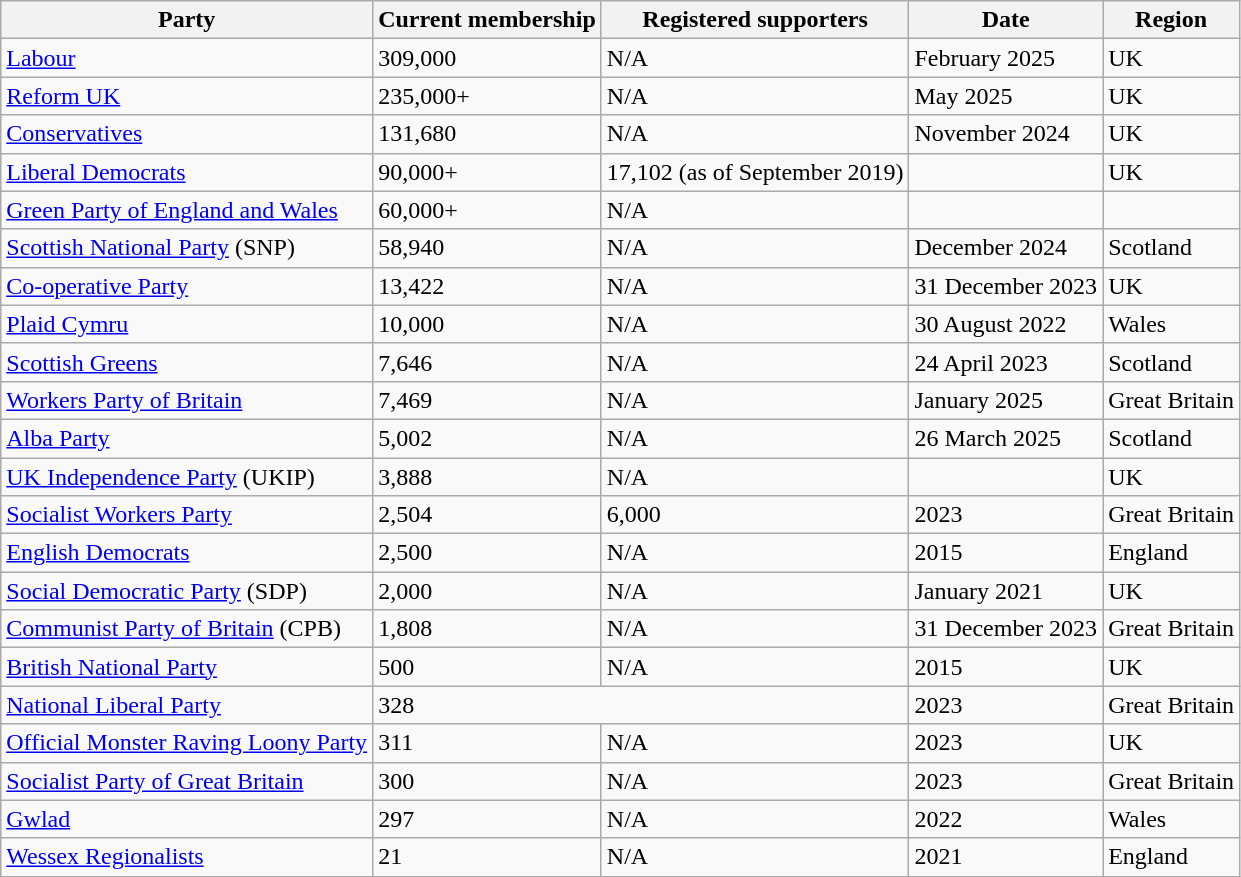<table class ="wikitable sortable">
<tr>
<th>Party</th>
<th>Current membership</th>
<th>Registered supporters</th>
<th>Date</th>
<th>Region</th>
</tr>
<tr>
<td><a href='#'>Labour</a></td>
<td>309,000</td>
<td>N/A</td>
<td>February 2025</td>
<td>UK</td>
</tr>
<tr>
<td><a href='#'>Reform UK</a></td>
<td>235,000+</td>
<td>N/A</td>
<td>May 2025</td>
<td>UK</td>
</tr>
<tr>
<td><a href='#'>Conservatives</a></td>
<td>131,680</td>
<td>N/A</td>
<td>November 2024</td>
<td>UK</td>
</tr>
<tr>
<td><a href='#'>Liberal Democrats</a></td>
<td>90,000+</td>
<td>17,102 (as of September 2019)</td>
<td></td>
<td>UK</td>
</tr>
<tr>
<td><a href='#'>Green Party of England and Wales</a></td>
<td>60,000+</td>
<td>N/A</td>
<td></td>
<td></td>
</tr>
<tr>
<td><a href='#'>Scottish National Party</a> (SNP)</td>
<td>58,940</td>
<td>N/A</td>
<td>December 2024</td>
<td>Scotland</td>
</tr>
<tr>
<td><a href='#'>Co-operative Party</a></td>
<td>13,422</td>
<td>N/A</td>
<td>31 December 2023</td>
<td>UK</td>
</tr>
<tr>
<td><a href='#'>Plaid Cymru</a></td>
<td>10,000</td>
<td>N/A</td>
<td>30 August 2022</td>
<td>Wales</td>
</tr>
<tr>
<td><a href='#'>Scottish Greens</a></td>
<td>7,646</td>
<td>N/A</td>
<td>24 April 2023</td>
<td>Scotland</td>
</tr>
<tr>
<td><a href='#'>Workers Party of Britain</a></td>
<td>7,469</td>
<td>N/A</td>
<td>January 2025</td>
<td>Great Britain</td>
</tr>
<tr>
<td><a href='#'>Alba Party</a></td>
<td>5,002</td>
<td>N/A</td>
<td>26 March 2025</td>
<td>Scotland</td>
</tr>
<tr>
<td><a href='#'>UK Independence Party</a> (UKIP)</td>
<td>3,888</td>
<td>N/A</td>
<td></td>
<td>UK</td>
</tr>
<tr>
<td><a href='#'>Socialist Workers Party</a></td>
<td>2,504</td>
<td>6,000</td>
<td>2023</td>
<td>Great Britain</td>
</tr>
<tr>
<td><a href='#'>English Democrats</a></td>
<td>2,500</td>
<td>N/A</td>
<td>2015</td>
<td>England</td>
</tr>
<tr>
<td><a href='#'>Social Democratic Party</a> (SDP)</td>
<td>2,000</td>
<td>N/A</td>
<td>January 2021</td>
<td>UK</td>
</tr>
<tr>
<td><a href='#'>Communist Party of Britain</a> (CPB)</td>
<td>1,808</td>
<td>N/A</td>
<td>31 December 2023</td>
<td>Great Britain</td>
</tr>
<tr>
<td><a href='#'>British National Party</a></td>
<td>500</td>
<td>N/A</td>
<td>2015</td>
<td>UK</td>
</tr>
<tr>
<td><a href='#'>National Liberal Party</a></td>
<td colspan="2">328</td>
<td>2023</td>
<td>Great Britain</td>
</tr>
<tr>
<td><a href='#'>Official Monster Raving Loony Party</a></td>
<td>311</td>
<td>N/A</td>
<td>2023</td>
<td>UK</td>
</tr>
<tr>
<td><a href='#'>Socialist Party of Great Britain</a></td>
<td>300</td>
<td>N/A</td>
<td>2023</td>
<td>Great Britain</td>
</tr>
<tr>
<td><a href='#'>Gwlad</a></td>
<td>297</td>
<td>N/A</td>
<td>2022</td>
<td>Wales</td>
</tr>
<tr>
<td><a href='#'>Wessex Regionalists</a></td>
<td>21</td>
<td>N/A</td>
<td>2021</td>
<td>England</td>
</tr>
</table>
